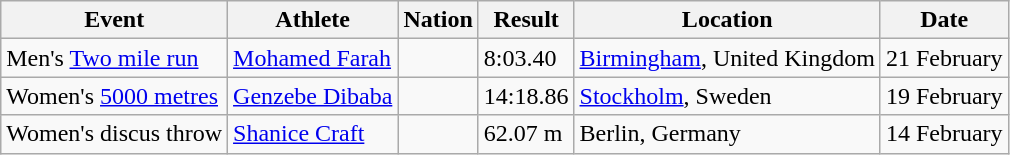<table class="wikitable sortable" style="text-align: left;">
<tr>
<th>Event</th>
<th>Athlete</th>
<th>Nation</th>
<th>Result</th>
<th>Location</th>
<th>Date</th>
</tr>
<tr>
<td>Men's <a href='#'>Two mile run</a></td>
<td><a href='#'>Mohamed Farah</a></td>
<td></td>
<td>8:03.40</td>
<td><a href='#'>Birmingham</a>, United Kingdom</td>
<td>21 February</td>
</tr>
<tr>
<td>Women's <a href='#'>5000 metres</a></td>
<td><a href='#'>Genzebe Dibaba</a></td>
<td></td>
<td>14:18.86</td>
<td><a href='#'>Stockholm</a>, Sweden</td>
<td>19 February</td>
</tr>
<tr>
<td>Women's discus throw</td>
<td><a href='#'>Shanice Craft</a></td>
<td></td>
<td>62.07 m</td>
<td>Berlin, Germany</td>
<td>14 February</td>
</tr>
</table>
